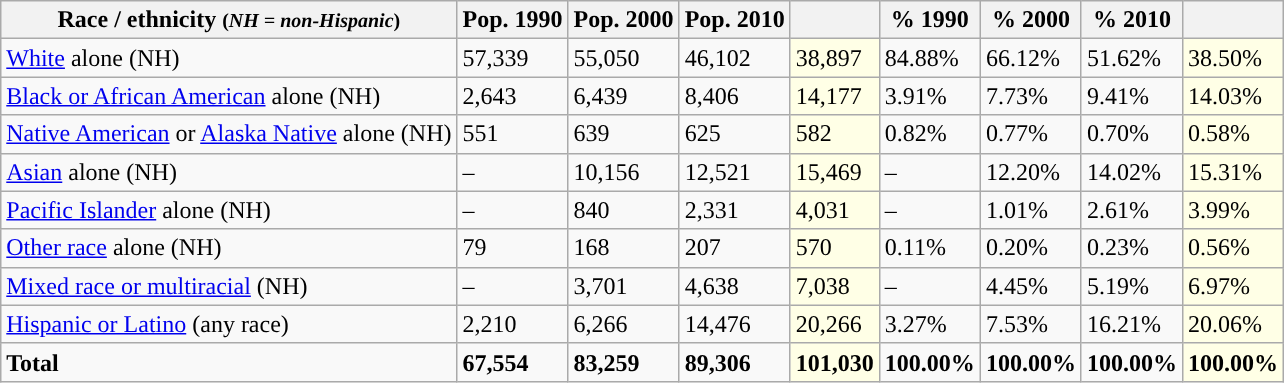<table class="wikitable">
<tr>
<th>Race / ethnicity <small>(<em>NH = non-Hispanic</em>)</small></th>
<th>Pop. 1990</th>
<th>Pop. 2000</th>
<th>Pop. 2010</th>
<th></th>
<th>% 1990</th>
<th>% 2000</th>
<th>% 2010</th>
<th></th>
</tr>
<tr>
<td><a href='#'>White</a> alone (NH)</td>
<td>57,339</td>
<td>55,050</td>
<td>46,102</td>
<td style='background: #ffffe6;'>38,897</td>
<td>84.88%</td>
<td>66.12%</td>
<td>51.62%</td>
<td style='background: #ffffe6;'>38.50%</td>
</tr>
<tr>
<td><a href='#'>Black or African American</a> alone (NH)</td>
<td>2,643</td>
<td>6,439</td>
<td>8,406</td>
<td style='background: #ffffe6;'>14,177</td>
<td>3.91%</td>
<td>7.73%</td>
<td>9.41%</td>
<td style='background: #ffffe6;'>14.03%</td>
</tr>
<tr>
<td><a href='#'>Native American</a> or <a href='#'>Alaska Native</a> alone (NH)</td>
<td>551</td>
<td>639</td>
<td>625</td>
<td style='background: #ffffe6;'>582</td>
<td>0.82%</td>
<td>0.77%</td>
<td>0.70%</td>
<td style='background: #ffffe6;'>0.58%</td>
</tr>
<tr>
<td><a href='#'>Asian</a> alone (NH)</td>
<td>–</td>
<td>10,156</td>
<td>12,521</td>
<td style='background: #ffffe6;'>15,469</td>
<td>–</td>
<td>12.20%</td>
<td>14.02%</td>
<td style='background: #ffffe6;'>15.31%</td>
</tr>
<tr>
<td><a href='#'>Pacific Islander</a> alone (NH)</td>
<td>–</td>
<td>840</td>
<td>2,331</td>
<td style='background: #ffffe6;'>4,031</td>
<td>–</td>
<td>1.01%</td>
<td>2.61%</td>
<td style='background: #ffffe6;'>3.99%</td>
</tr>
<tr>
<td><a href='#'>Other race</a> alone (NH)</td>
<td>79</td>
<td>168</td>
<td>207</td>
<td style='background: #ffffe6;'>570</td>
<td>0.11%</td>
<td>0.20%</td>
<td>0.23%</td>
<td style='background: #ffffe6;'>0.56%</td>
</tr>
<tr>
<td><a href='#'>Mixed race or multiracial</a> (NH)</td>
<td>–</td>
<td>3,701</td>
<td>4,638</td>
<td style='background: #ffffe6;'>7,038</td>
<td>–</td>
<td>4.45%</td>
<td>5.19%</td>
<td style='background: #ffffe6;'>6.97%</td>
</tr>
<tr>
<td><a href='#'>Hispanic or Latino</a> (any race)</td>
<td>2,210</td>
<td>6,266</td>
<td>14,476</td>
<td style='background: #ffffe6;'>20,266</td>
<td>3.27%</td>
<td>7.53%</td>
<td>16.21%</td>
<td style='background: #ffffe6;'>20.06%</td>
</tr>
<tr>
<td><strong>Total</strong></td>
<td><strong>67,554</strong></td>
<td><strong>83,259</strong></td>
<td><strong>89,306</strong></td>
<td style='background: #ffffe6;'><strong>101,030</strong></td>
<td><strong>100.00%</strong></td>
<td><strong>100.00%</strong></td>
<td><strong>100.00%</strong></td>
<td style='background: #ffffe6;'><strong>100.00%</strong></td>
</tr>
</table>
